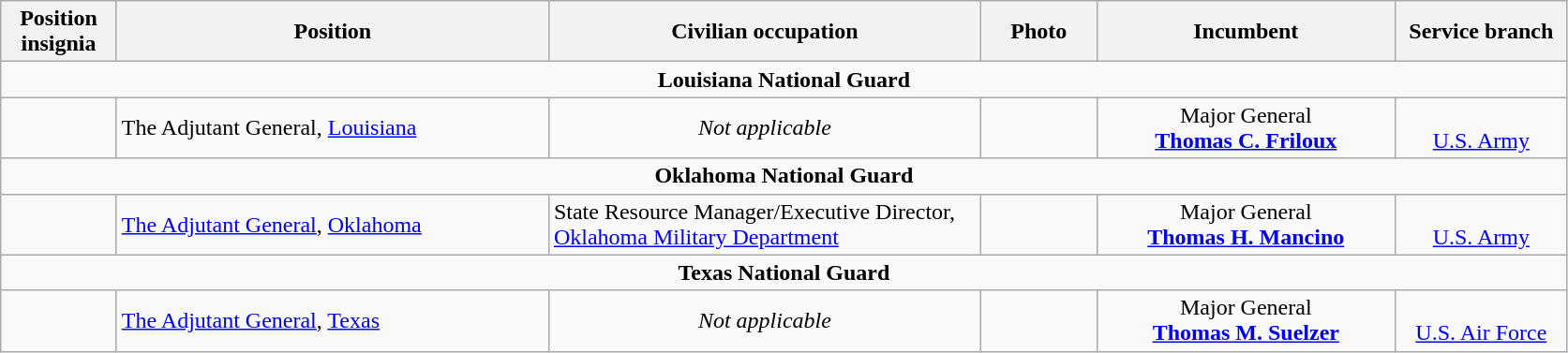<table class="wikitable">
<tr>
<th width="75" style="text-align:center">Position insignia</th>
<th width="300" style="text-align:center">Position</th>
<th width="300" style="text-align:center">Civilian occupation</th>
<th width="75" style="text-align:center">Photo</th>
<th width="205" style="text-align:center">Incumbent</th>
<th width="115" style="text-align:center">Service branch</th>
</tr>
<tr>
<td colspan="6" style="text-align:center"><strong>Louisiana National Guard</strong></td>
</tr>
<tr>
<td></td>
<td>The Adjutant General, <a href='#'>Louisiana</a></td>
<td style="text-align:center"><em>Not applicable</em></td>
<td></td>
<td style="text-align:center">Major General<br><strong><a href='#'>Thomas C. Friloux</a></strong></td>
<td style="text-align:center"><br><a href='#'>U.S. Army</a></td>
</tr>
<tr>
<td colspan="6" style="text-align:center"><strong>Oklahoma National Guard</strong></td>
</tr>
<tr>
<td></td>
<td><a href='#'>The Adjutant General</a>, <a href='#'>Oklahoma</a></td>
<td>State Resource Manager/Executive Director, <a href='#'>Oklahoma Military Department</a></td>
<td></td>
<td style="text-align:center">Major General<br><strong><a href='#'>Thomas H. Mancino</a></strong></td>
<td style="text-align:center"><br><a href='#'>U.S. Army</a></td>
</tr>
<tr>
<td colspan="6" style="text-align:center"><strong>Texas National Guard</strong></td>
</tr>
<tr>
<td></td>
<td><a href='#'>The Adjutant General</a>, <a href='#'>Texas</a></td>
<td style="text-align:center"><em>Not applicable</em></td>
<td></td>
<td style="text-align:center">Major General<br><strong><a href='#'>Thomas M. Suelzer</a></strong></td>
<td style="text-align:center"><br><a href='#'>U.S. Air Force</a></td>
</tr>
</table>
